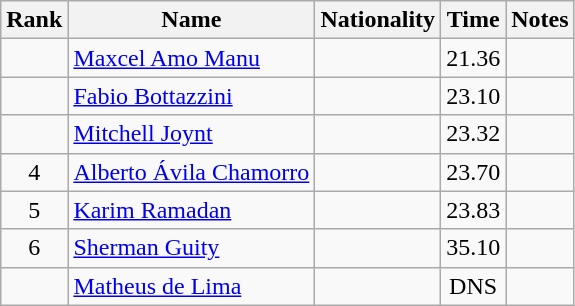<table class="wikitable sortable" style="text-align:center">
<tr>
<th>Rank</th>
<th>Name</th>
<th>Nationality</th>
<th>Time</th>
<th>Notes</th>
</tr>
<tr>
<td></td>
<td align=left><a href='#'>Maxcel Amo Manu</a></td>
<td align=left></td>
<td>21.36</td>
<td></td>
</tr>
<tr>
<td></td>
<td align=left><a href='#'>Fabio Bottazzini</a></td>
<td align=left></td>
<td>23.10</td>
<td></td>
</tr>
<tr>
<td></td>
<td align=left><a href='#'>Mitchell Joynt</a></td>
<td align=left></td>
<td>23.32</td>
<td></td>
</tr>
<tr>
<td>4</td>
<td align=left><a href='#'>Alberto Ávila Chamorro</a></td>
<td align=left></td>
<td>23.70</td>
<td></td>
</tr>
<tr>
<td>5</td>
<td align=left><a href='#'>Karim Ramadan</a></td>
<td align=left></td>
<td>23.83</td>
<td></td>
</tr>
<tr>
<td>6</td>
<td align=left><a href='#'>Sherman Guity</a></td>
<td align=left></td>
<td>35.10</td>
<td></td>
</tr>
<tr>
<td></td>
<td align=left><a href='#'>Matheus de Lima</a></td>
<td align=left></td>
<td>DNS</td>
<td></td>
</tr>
</table>
